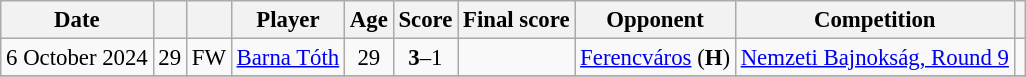<table class="wikitable sortable" style="text-align:center; font-size:95%;">
<tr>
<th>Date</th>
<th></th>
<th></th>
<th>Player</th>
<th>Age</th>
<th>Score</th>
<th>Final score</th>
<th>Opponent</th>
<th>Competition</th>
<th class="unsortable"></th>
</tr>
<tr>
<td data-sort-value="1">6 October 2024</td>
<td>29</td>
<td>FW</td>
<td style="text-align:left;" data-sort-value="TothB"> <a href='#'>Barna Tóth</a></td>
<td>29</td>
<td><strong>3</strong>–1</td>
<td></td>
<td style="text-align:left;"><a href='#'>Ferencváros</a> (<strong>H</strong>)</td>
<td style="text-align:left;"><a href='#'>Nemzeti Bajnokság, Round 9</a></td>
<td></td>
</tr>
<tr>
</tr>
</table>
